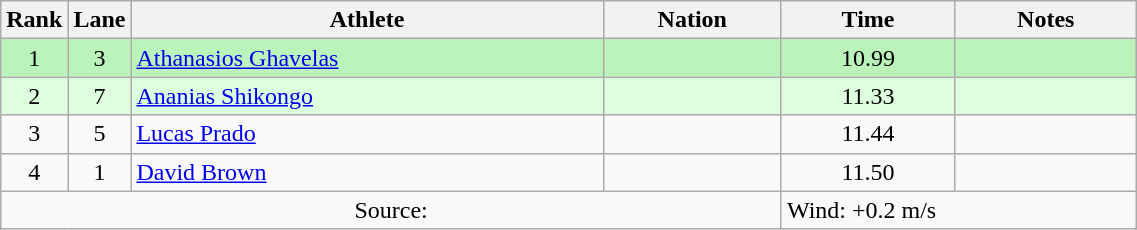<table class="wikitable sortable" style="text-align:center;width: 60%;">
<tr>
<th scope="col" style="width: 10px;">Rank</th>
<th scope="col" style="width: 10px;">Lane</th>
<th scope="col">Athlete</th>
<th scope="col">Nation</th>
<th scope="col">Time</th>
<th scope="col">Notes</th>
</tr>
<tr bgcolor=bbf3bb>
<td>1</td>
<td>3</td>
<td align="left"><a href='#'>Athanasios Ghavelas</a></td>
<td align="left"></td>
<td>10.99</td>
<td></td>
</tr>
<tr bgcolor=ddffdd>
<td>2</td>
<td>7</td>
<td align="left"><a href='#'>Ananias Shikongo</a></td>
<td align="left"></td>
<td>11.33</td>
<td></td>
</tr>
<tr>
<td>3</td>
<td>5</td>
<td align="left"><a href='#'>Lucas Prado</a></td>
<td align="left"></td>
<td>11.44</td>
<td></td>
</tr>
<tr>
<td>4</td>
<td>1</td>
<td align="left"><a href='#'>David Brown</a></td>
<td align="left"></td>
<td>11.50</td>
<td></td>
</tr>
<tr class="sortbottom">
<td colspan="4">Source:</td>
<td colspan="2" style="text-align:left;">Wind: +0.2 m/s</td>
</tr>
</table>
